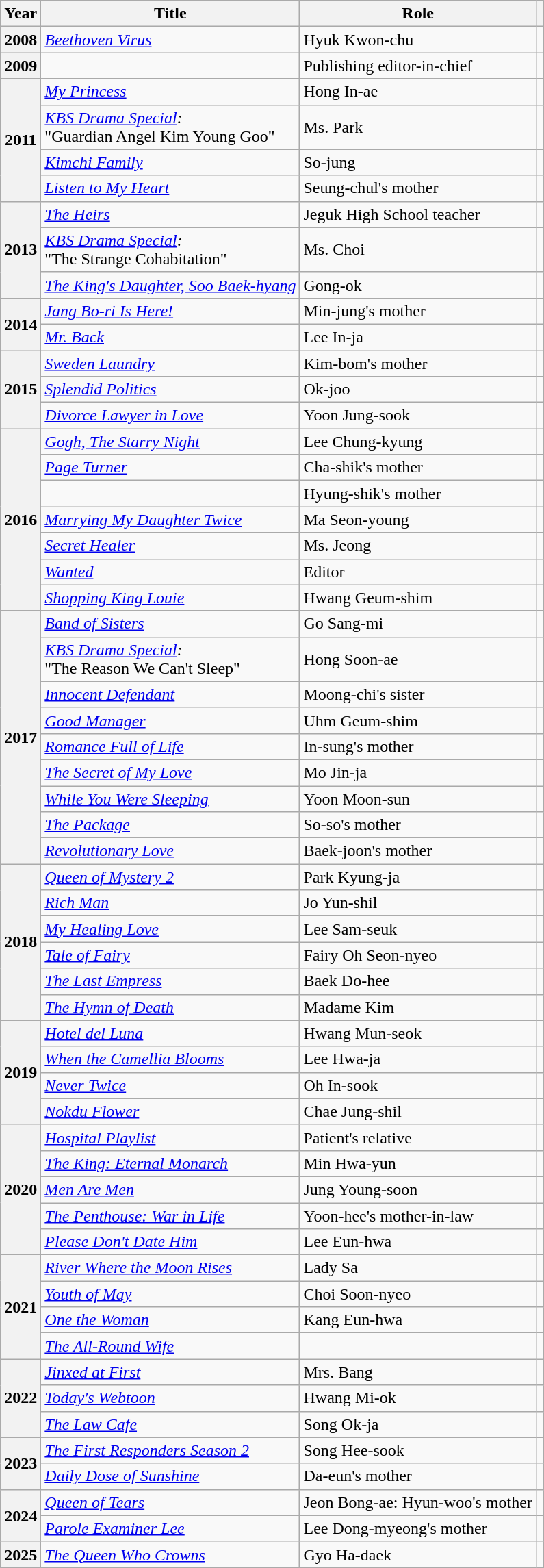<table class="wikitable plainrowheaders sortable">
<tr>
<th scope="col">Year</th>
<th scope="col">Title</th>
<th scope="col">Role</th>
<th scope="col" class="unsortable"></th>
</tr>
<tr>
<th scope="row">2008</th>
<td><em><a href='#'>Beethoven Virus</a></em></td>
<td>Hyuk Kwon-chu</td>
<td style="text-align:center"></td>
</tr>
<tr>
<th scope="row">2009</th>
<td><em></em></td>
<td>Publishing editor-in-chief</td>
<td style="text-align:center"></td>
</tr>
<tr>
<th scope="row" rowspan="4">2011</th>
<td><em><a href='#'>My Princess</a></em></td>
<td>Hong In-ae</td>
<td style="text-align:center"></td>
</tr>
<tr>
<td><em><a href='#'>KBS Drama Special</a>:</em><br>"Guardian Angel Kim Young Goo"</td>
<td>Ms. Park</td>
<td style="text-align:center"></td>
</tr>
<tr>
<td><em><a href='#'>Kimchi Family</a></em></td>
<td>So-jung</td>
<td style="text-align:center"></td>
</tr>
<tr>
<td><em><a href='#'>Listen to My Heart</a></em></td>
<td>Seung-chul's mother</td>
<td style="text-align:center"></td>
</tr>
<tr>
<th scope="row" rowspan="3">2013</th>
<td><em><a href='#'>The Heirs</a></em></td>
<td>Jeguk High School teacher</td>
<td style="text-align:center"></td>
</tr>
<tr>
<td><em><a href='#'>KBS Drama Special</a>:</em><br>"The Strange Cohabitation"</td>
<td>Ms. Choi</td>
<td style="text-align:center"></td>
</tr>
<tr>
<td><em><a href='#'>The King's Daughter, Soo Baek-hyang</a></em></td>
<td>Gong-ok</td>
<td style="text-align:center"></td>
</tr>
<tr>
<th scope="row" rowspan="2">2014</th>
<td><em><a href='#'>Jang Bo-ri Is Here!</a></em></td>
<td>Min-jung's mother</td>
<td style="text-align:center"></td>
</tr>
<tr>
<td><em><a href='#'>Mr. Back</a></em></td>
<td>Lee In-ja</td>
<td style="text-align:center"></td>
</tr>
<tr>
<th scope="row" rowspan="3">2015</th>
<td><em><a href='#'>Sweden Laundry</a></em></td>
<td>Kim-bom's mother</td>
<td style="text-align:center"></td>
</tr>
<tr>
<td><em><a href='#'>Splendid Politics</a></em></td>
<td>Ok-joo</td>
<td style="text-align:center"></td>
</tr>
<tr>
<td><em><a href='#'>Divorce Lawyer in Love</a></em></td>
<td>Yoon Jung-sook</td>
<td style="text-align:center"></td>
</tr>
<tr>
<th scope="row" rowspan="7">2016</th>
<td><em><a href='#'>Gogh, The Starry Night</a></em></td>
<td>Lee Chung-kyung</td>
<td style="text-align:center"></td>
</tr>
<tr>
<td><em><a href='#'>Page Turner</a></em></td>
<td>Cha-shik's mother</td>
<td style="text-align:center"></td>
</tr>
<tr>
<td><em></em></td>
<td>Hyung-shik's mother</td>
<td style="text-align:center"></td>
</tr>
<tr>
<td><em><a href='#'>Marrying My Daughter Twice</a></em></td>
<td>Ma Seon-young</td>
<td style="text-align:center"></td>
</tr>
<tr>
<td><em><a href='#'>Secret Healer</a></em></td>
<td>Ms. Jeong</td>
<td style="text-align:center"></td>
</tr>
<tr>
<td><em><a href='#'>Wanted</a></em></td>
<td>Editor</td>
<td style="text-align:center"></td>
</tr>
<tr>
<td><em><a href='#'>Shopping King Louie</a></em></td>
<td>Hwang Geum-shim</td>
<td style="text-align:center"></td>
</tr>
<tr>
<th scope="row" rowspan="9">2017</th>
<td><em><a href='#'>Band of Sisters</a></em></td>
<td>Go Sang-mi</td>
<td style="text-align:center"></td>
</tr>
<tr>
<td><em><a href='#'>KBS Drama Special</a>:</em><br>"The Reason We Can't Sleep"</td>
<td>Hong Soon-ae</td>
<td style="text-align:center"></td>
</tr>
<tr>
<td><em><a href='#'>Innocent Defendant</a></em></td>
<td>Moong-chi's sister</td>
<td style="text-align:center"></td>
</tr>
<tr>
<td><em><a href='#'>Good Manager</a></em></td>
<td>Uhm Geum-shim</td>
<td style="text-align:center"></td>
</tr>
<tr>
<td><em><a href='#'>Romance Full of Life</a></em></td>
<td>In-sung's mother</td>
<td style="text-align:center"></td>
</tr>
<tr>
<td><em><a href='#'>The Secret of My Love</a></em></td>
<td>Mo Jin-ja</td>
<td style="text-align:center"></td>
</tr>
<tr>
<td><em><a href='#'>While You Were Sleeping</a></em></td>
<td>Yoon Moon-sun</td>
<td style="text-align:center"></td>
</tr>
<tr>
<td><em><a href='#'>The Package</a></em></td>
<td>So-so's mother</td>
<td style="text-align:center"></td>
</tr>
<tr>
<td><em><a href='#'>Revolutionary Love</a></em></td>
<td>Baek-joon's mother</td>
<td style="text-align:center"></td>
</tr>
<tr>
<th scope="row" rowspan="6">2018</th>
<td><em><a href='#'>Queen of Mystery 2</a></em></td>
<td>Park Kyung-ja</td>
<td style="text-align:center"></td>
</tr>
<tr>
<td><em><a href='#'>Rich Man</a></em></td>
<td>Jo Yun-shil</td>
<td style="text-align:center"></td>
</tr>
<tr>
<td><em><a href='#'>My Healing Love</a></em></td>
<td>Lee Sam-seuk</td>
<td style="text-align:center"></td>
</tr>
<tr>
<td><em><a href='#'>Tale of Fairy</a></em></td>
<td>Fairy Oh Seon-nyeo</td>
<td style="text-align:center"></td>
</tr>
<tr>
<td><em><a href='#'>The Last Empress</a></em></td>
<td>Baek Do-hee</td>
<td style="text-align:center"></td>
</tr>
<tr>
<td><em><a href='#'>The Hymn of Death</a></em></td>
<td>Madame Kim</td>
<td style="text-align:center"></td>
</tr>
<tr>
<th scope="row" rowspan="4">2019</th>
<td><em><a href='#'>Hotel del Luna</a></em></td>
<td>Hwang Mun-seok</td>
<td style="text-align:center"></td>
</tr>
<tr>
<td><em><a href='#'>When the Camellia Blooms</a></em></td>
<td>Lee Hwa-ja</td>
<td style="text-align:center"></td>
</tr>
<tr>
<td><em><a href='#'>Never Twice</a></em></td>
<td>Oh In-sook</td>
<td style="text-align:center"></td>
</tr>
<tr>
<td><em><a href='#'>Nokdu Flower</a></em></td>
<td>Chae Jung-shil</td>
<td style="text-align:center"></td>
</tr>
<tr>
<th scope="row" rowspan="5">2020</th>
<td><em><a href='#'>Hospital Playlist</a></em></td>
<td>Patient's relative</td>
<td style="text-align:center"></td>
</tr>
<tr>
<td><em><a href='#'>The King: Eternal Monarch</a></em></td>
<td>Min Hwa-yun</td>
<td style="text-align:center"></td>
</tr>
<tr>
<td><em><a href='#'>Men Are Men</a></em></td>
<td>Jung Young-soon</td>
<td style="text-align:center"></td>
</tr>
<tr>
<td><em><a href='#'>The Penthouse: War in Life</a></em></td>
<td>Yoon-hee's mother-in-law</td>
<td style="text-align:center"></td>
</tr>
<tr>
<td><em><a href='#'>Please Don't Date Him</a></em></td>
<td>Lee Eun-hwa</td>
<td style="text-align:center"></td>
</tr>
<tr>
<th scope="row" rowspan="4">2021</th>
<td><em><a href='#'>River Where the Moon Rises</a></em></td>
<td>Lady Sa</td>
<td style="text-align:center"></td>
</tr>
<tr>
<td><em><a href='#'>Youth of May</a></em></td>
<td>Choi Soon-nyeo</td>
<td style="text-align:center"></td>
</tr>
<tr>
<td><em><a href='#'>One the Woman</a></em></td>
<td>Kang Eun-hwa</td>
<td style="text-align:center"></td>
</tr>
<tr>
<td><em><a href='#'>The All-Round Wife</a></em></td>
<td></td>
<td style="text-align:center"></td>
</tr>
<tr>
<th scope="row" rowspan="3">2022</th>
<td><em><a href='#'>Jinxed at First</a></em></td>
<td>Mrs. Bang</td>
<td style="text-align:center"></td>
</tr>
<tr>
<td><em><a href='#'>Today's Webtoon</a></em></td>
<td>Hwang Mi-ok</td>
<td style="text-align:center"></td>
</tr>
<tr>
<td><em><a href='#'>The Law Cafe</a></em></td>
<td>Song Ok-ja</td>
<td style="text-align:center"></td>
</tr>
<tr>
<th scope="row" rowspan="2">2023</th>
<td><em><a href='#'>The First Responders Season 2</a></em></td>
<td>Song Hee-sook</td>
<td style="text-align:center"></td>
</tr>
<tr>
<td><em><a href='#'>Daily Dose of Sunshine</a></em></td>
<td>Da-eun's mother</td>
<td style="text-align:center"></td>
</tr>
<tr>
<th scope="row" rowspan="2">2024</th>
<td><em><a href='#'>Queen of Tears</a></em></td>
<td>Jeon Bong-ae: Hyun-woo's mother</td>
<td style="text-align:center"></td>
</tr>
<tr>
<td><em><a href='#'>Parole Examiner Lee</a></em></td>
<td>Lee Dong-myeong's mother</td>
<td style="text-align:center"></td>
</tr>
<tr>
<th scope="row">2025</th>
<td><em><a href='#'>The Queen Who Crowns</a></em></td>
<td>Gyo Ha-daek</td>
<td style="text-align:center"></td>
</tr>
</table>
